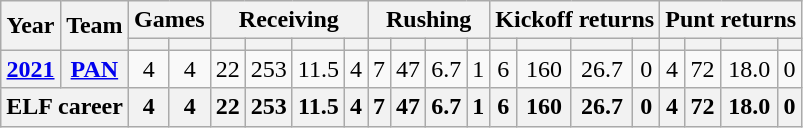<table class="wikitable" style="text-align: center;">
<tr>
<th rowspan="2">Year</th>
<th rowspan="2">Team</th>
<th colspan="2">Games</th>
<th colspan="4">Receiving</th>
<th colspan="4">Rushing</th>
<th colspan="4">Kickoff returns</th>
<th colspan="4">Punt returns</th>
</tr>
<tr>
<th></th>
<th></th>
<th></th>
<th></th>
<th></th>
<th></th>
<th></th>
<th></th>
<th></th>
<th></th>
<th></th>
<th></th>
<th></th>
<th></th>
<th></th>
<th></th>
<th></th>
<th></th>
</tr>
<tr>
<th><a href='#'>2021</a></th>
<th><a href='#'>PAN</a></th>
<td>4</td>
<td>4</td>
<td>22</td>
<td>253</td>
<td>11.5</td>
<td>4</td>
<td>7</td>
<td>47</td>
<td>6.7</td>
<td>1</td>
<td>6</td>
<td>160</td>
<td>26.7</td>
<td>0</td>
<td>4</td>
<td>72</td>
<td>18.0</td>
<td>0</td>
</tr>
<tr>
<th colspan="2">ELF career</th>
<th>4</th>
<th>4</th>
<th>22</th>
<th>253</th>
<th>11.5</th>
<th>4</th>
<th>7</th>
<th>47</th>
<th>6.7</th>
<th>1</th>
<th>6</th>
<th>160</th>
<th>26.7</th>
<th>0</th>
<th>4</th>
<th>72</th>
<th>18.0</th>
<th>0</th>
</tr>
</table>
